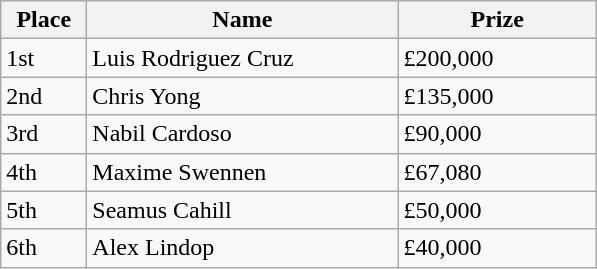<table class="wikitable">
<tr>
<th style="width:50px;">Place</th>
<th style="width:200px;">Name</th>
<th style="width:125px;">Prize</th>
</tr>
<tr>
<td>1st</td>
<td> Luis Rodriguez Cruz</td>
<td>£200,000</td>
</tr>
<tr>
<td>2nd</td>
<td> Chris Yong</td>
<td>£135,000</td>
</tr>
<tr>
<td>3rd</td>
<td> Nabil Cardoso</td>
<td>£90,000</td>
</tr>
<tr>
<td>4th</td>
<td> Maxime Swennen</td>
<td>£67,080</td>
</tr>
<tr>
<td>5th</td>
<td> Seamus Cahill</td>
<td>£50,000</td>
</tr>
<tr>
<td>6th</td>
<td> Alex Lindop</td>
<td>£40,000</td>
</tr>
</table>
